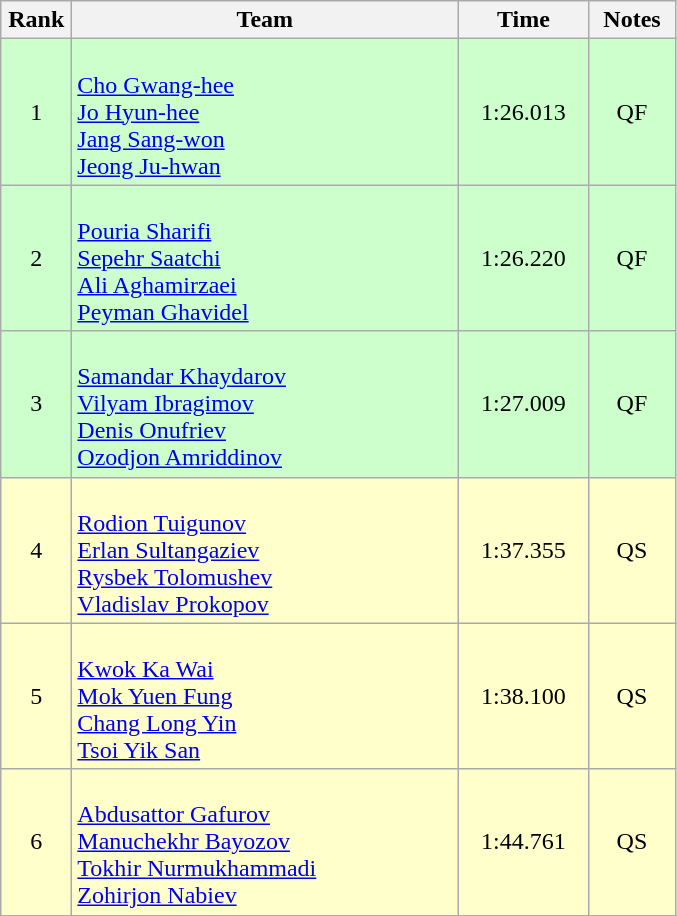<table class=wikitable style="text-align:center">
<tr>
<th width=40>Rank</th>
<th width=250>Team</th>
<th width=80>Time</th>
<th width=50>Notes</th>
</tr>
<tr bgcolor="ccffcc">
<td>1</td>
<td align=left><br><a href='#'>Cho Gwang-hee</a><br><a href='#'>Jo Hyun-hee</a><br><a href='#'>Jang Sang-won</a><br><a href='#'>Jeong Ju-hwan</a></td>
<td>1:26.013</td>
<td>QF</td>
</tr>
<tr bgcolor="ccffcc">
<td>2</td>
<td align=left><br><a href='#'>Pouria Sharifi</a><br><a href='#'>Sepehr Saatchi</a><br><a href='#'>Ali Aghamirzaei</a><br><a href='#'>Peyman Ghavidel</a></td>
<td>1:26.220</td>
<td>QF</td>
</tr>
<tr bgcolor="ccffcc">
<td>3</td>
<td align=left><br><a href='#'>Samandar Khaydarov</a><br><a href='#'>Vilyam Ibragimov</a><br><a href='#'>Denis Onufriev</a><br><a href='#'>Ozodjon Amriddinov</a></td>
<td>1:27.009</td>
<td>QF</td>
</tr>
<tr bgcolor="ffffcc">
<td>4</td>
<td align=left><br><a href='#'>Rodion Tuigunov</a><br><a href='#'>Erlan Sultangaziev</a><br><a href='#'>Rysbek Tolomushev</a><br><a href='#'>Vladislav Prokopov</a></td>
<td>1:37.355</td>
<td>QS</td>
</tr>
<tr bgcolor="#ffffcc">
<td>5</td>
<td align=left><br><a href='#'>Kwok Ka Wai</a><br><a href='#'>Mok Yuen Fung</a><br><a href='#'>Chang Long Yin</a><br><a href='#'>Tsoi Yik San</a></td>
<td>1:38.100</td>
<td>QS</td>
</tr>
<tr bgcolor="#ffffcc">
<td>6</td>
<td align=left><br><a href='#'>Abdusattor Gafurov</a><br><a href='#'>Manuchekhr Bayozov</a><br><a href='#'>Tokhir Nurmukhammadi</a><br><a href='#'>Zohirjon Nabiev</a></td>
<td>1:44.761</td>
<td>QS</td>
</tr>
</table>
